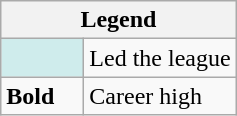<table class="wikitable">
<tr>
<th colspan="2">Legend</th>
</tr>
<tr>
<td style="background:#cfecec; width:3em;"></td>
<td>Led the league</td>
</tr>
<tr>
<td><strong>Bold</strong></td>
<td>Career high</td>
</tr>
</table>
